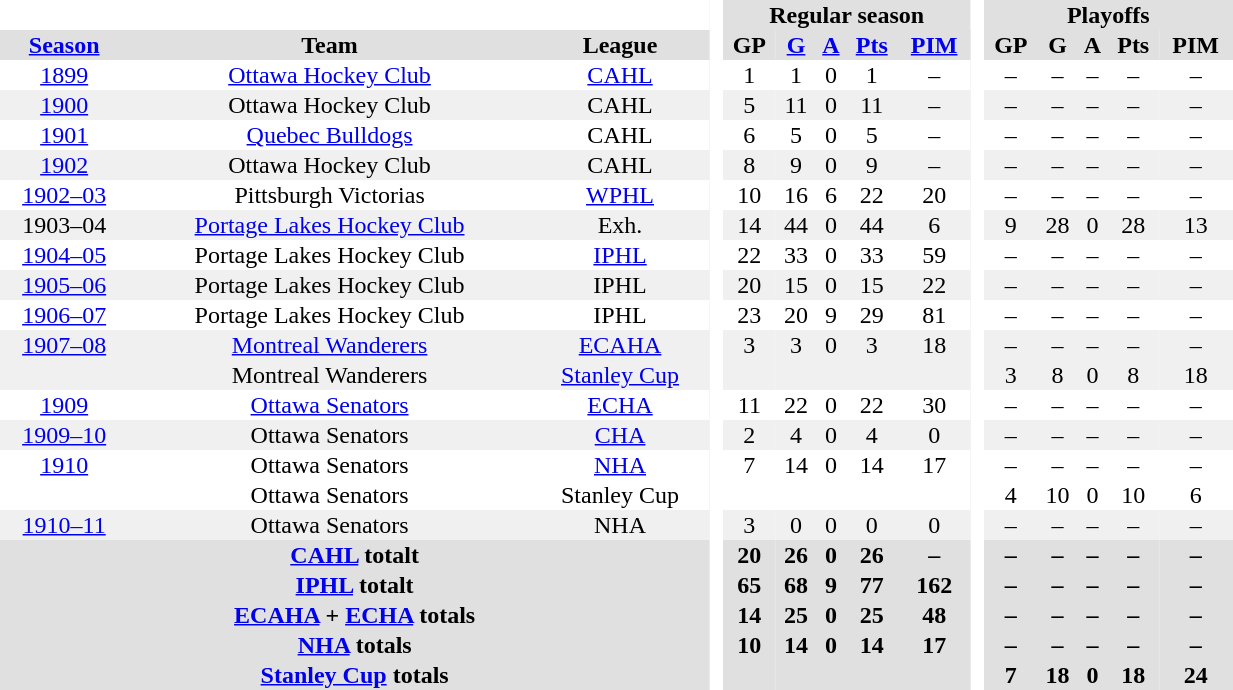<table BORDER="0" CELLPADDING="1" CELLSPACING="0" width="65%" style="text-align:center">
<tr bgcolor="#e0e0e0">
<th colspan="3" bgcolor="#ffffff"> </th>
<th rowspan="99" bgcolor="#ffffff"> </th>
<th colspan="5">Regular season</th>
<th rowspan="99" bgcolor="#ffffff"> </th>
<th colspan="5">Playoffs</th>
</tr>
<tr bgcolor="#e0e0e0">
<th><a href='#'>Season</a></th>
<th>Team</th>
<th>League</th>
<th>GP</th>
<th><a href='#'>G</a></th>
<th><a href='#'>A</a></th>
<th><a href='#'>Pts</a></th>
<th><a href='#'>PIM</a></th>
<th>GP</th>
<th>G</th>
<th>A</th>
<th>Pts</th>
<th>PIM</th>
</tr>
<tr ALIGN="centre">
<td><a href='#'>1899</a></td>
<td><a href='#'>Ottawa Hockey Club</a></td>
<td><a href='#'>CAHL</a></td>
<td>1</td>
<td>1</td>
<td>0</td>
<td>1</td>
<td>–</td>
<td>–</td>
<td>–</td>
<td>–</td>
<td>–</td>
<td>–</td>
</tr>
<tr ALIGN="centre" bgcolor="#f0f0f0">
<td><a href='#'>1900</a></td>
<td>Ottawa Hockey Club</td>
<td>CAHL</td>
<td>5</td>
<td>11</td>
<td>0</td>
<td>11</td>
<td>–</td>
<td>–</td>
<td>–</td>
<td>–</td>
<td>–</td>
<td>–</td>
</tr>
<tr ALIGN="centre">
<td><a href='#'>1901</a></td>
<td><a href='#'>Quebec Bulldogs</a></td>
<td>CAHL</td>
<td>6</td>
<td>5</td>
<td>0</td>
<td>5</td>
<td>–</td>
<td>–</td>
<td>–</td>
<td>–</td>
<td>–</td>
<td>–</td>
</tr>
<tr ALIGN="centre" bgcolor="#f0f0f0">
<td><a href='#'>1902</a></td>
<td>Ottawa Hockey Club</td>
<td>CAHL</td>
<td>8</td>
<td>9</td>
<td>0</td>
<td>9</td>
<td>–</td>
<td>–</td>
<td>–</td>
<td>–</td>
<td>–</td>
<td>–</td>
</tr>
<tr ALIGN="centre">
<td><a href='#'>1902–03</a></td>
<td>Pittsburgh Victorias</td>
<td><a href='#'>WPHL</a></td>
<td>10</td>
<td>16</td>
<td>6</td>
<td>22</td>
<td>20</td>
<td>–</td>
<td>–</td>
<td>–</td>
<td>–</td>
<td>–</td>
</tr>
<tr ALIGN="centre" bgcolor="#f0f0f0">
<td>1903–04</td>
<td><a href='#'>Portage Lakes Hockey Club</a></td>
<td>Exh.</td>
<td>14</td>
<td>44</td>
<td>0</td>
<td>44</td>
<td>6</td>
<td>9</td>
<td>28</td>
<td>0</td>
<td>28</td>
<td>13</td>
</tr>
<tr ALIGN="centre">
<td><a href='#'>1904–05</a></td>
<td>Portage Lakes Hockey Club</td>
<td><a href='#'>IPHL</a></td>
<td>22</td>
<td>33</td>
<td>0</td>
<td>33</td>
<td>59</td>
<td>–</td>
<td>–</td>
<td>–</td>
<td>–</td>
<td>–</td>
</tr>
<tr ALIGN="centre" bgcolor="#f0f0f0">
<td><a href='#'>1905–06</a></td>
<td>Portage Lakes Hockey Club</td>
<td>IPHL</td>
<td>20</td>
<td>15</td>
<td>0</td>
<td>15</td>
<td>22</td>
<td>–</td>
<td>–</td>
<td>–</td>
<td>–</td>
<td>–</td>
</tr>
<tr ALIGN="centre">
<td><a href='#'>1906–07</a></td>
<td>Portage Lakes Hockey Club</td>
<td>IPHL</td>
<td>23</td>
<td>20</td>
<td>9</td>
<td>29</td>
<td>81</td>
<td>–</td>
<td>–</td>
<td>–</td>
<td>–</td>
<td>–</td>
</tr>
<tr ALIGN="centre" bgcolor="#f0f0f0">
<td><a href='#'>1907–08</a></td>
<td><a href='#'>Montreal Wanderers</a></td>
<td><a href='#'>ECAHA</a></td>
<td>3</td>
<td>3</td>
<td>0</td>
<td>3</td>
<td>18</td>
<td>–</td>
<td>–</td>
<td>–</td>
<td>–</td>
<td>–</td>
</tr>
<tr ALIGN="centre" bgcolor="#f0f0f0">
<td></td>
<td>Montreal Wanderers</td>
<td><a href='#'>Stanley Cup</a></td>
<td></td>
<td></td>
<td></td>
<td></td>
<td></td>
<td>3</td>
<td>8</td>
<td>0</td>
<td>8</td>
<td>18</td>
</tr>
<tr ALIGN="centre">
<td><a href='#'>1909</a></td>
<td><a href='#'>Ottawa Senators</a></td>
<td><a href='#'>ECHA</a></td>
<td>11</td>
<td>22</td>
<td>0</td>
<td>22</td>
<td>30</td>
<td>–</td>
<td>–</td>
<td>–</td>
<td>–</td>
<td>–</td>
</tr>
<tr ALIGN="centre" bgcolor="#f0f0f0">
<td><a href='#'>1909–10</a></td>
<td>Ottawa Senators</td>
<td><a href='#'>CHA</a></td>
<td>2</td>
<td>4</td>
<td>0</td>
<td>4</td>
<td>0</td>
<td>–</td>
<td>–</td>
<td>–</td>
<td>–</td>
<td>–</td>
</tr>
<tr ALIGN="centre">
<td><a href='#'>1910</a></td>
<td>Ottawa Senators</td>
<td><a href='#'>NHA</a></td>
<td>7</td>
<td>14</td>
<td>0</td>
<td>14</td>
<td>17</td>
<td>–</td>
<td>–</td>
<td>–</td>
<td>–</td>
<td>–</td>
</tr>
<tr ALIGN="centre">
<td></td>
<td>Ottawa Senators</td>
<td>Stanley Cup</td>
<td></td>
<td></td>
<td></td>
<td></td>
<td></td>
<td>4</td>
<td>10</td>
<td>0</td>
<td>10</td>
<td>6</td>
</tr>
<tr ALIGN="centre" bgcolor="#f0f0f0">
<td><a href='#'>1910–11</a></td>
<td>Ottawa Senators</td>
<td>NHA</td>
<td>3</td>
<td>0</td>
<td>0</td>
<td>0</td>
<td>0</td>
<td>–</td>
<td>–</td>
<td>–</td>
<td>–</td>
<td>–</td>
</tr>
<tr ALIGN="centre" bgcolor="#e0e0e0">
<th colspan="3" align="centre"><a href='#'>CAHL</a> totalt</th>
<th>20</th>
<th>26</th>
<th>0</th>
<th>26</th>
<th>–</th>
<th>–</th>
<th>–</th>
<th>–</th>
<th>–</th>
<th>–</th>
</tr>
<tr ALIGN="centre" bgcolor="#e0e0e0">
<th colspan="3" align="centre"><a href='#'>IPHL</a> totalt</th>
<th>65</th>
<th>68</th>
<th>9</th>
<th>77</th>
<th>162</th>
<th>–</th>
<th>–</th>
<th>–</th>
<th>–</th>
<th>–</th>
</tr>
<tr ALIGN="centre" bgcolor="#e0e0e0">
<th colspan="3" align="centre"><a href='#'>ECAHA</a> + <a href='#'>ECHA</a> totals</th>
<th>14</th>
<th>25</th>
<th>0</th>
<th>25</th>
<th>48</th>
<th>–</th>
<th>–</th>
<th>–</th>
<th>–</th>
<th>–</th>
</tr>
<tr ALIGN="centre" bgcolor="#e0e0e0">
<th colspan="3" align="centre"><a href='#'>NHA</a> totals</th>
<th>10</th>
<th>14</th>
<th>0</th>
<th>14</th>
<th>17</th>
<th>–</th>
<th>–</th>
<th>–</th>
<th>–</th>
<th>–</th>
</tr>
<tr ALIGN="centre" bgcolor="#e0e0e0">
<th colspan="3" align="centre"><a href='#'>Stanley Cup</a> totals</th>
<th></th>
<th></th>
<th></th>
<th></th>
<th></th>
<th>7</th>
<th>18</th>
<th>0</th>
<th>18</th>
<th>24</th>
</tr>
</table>
